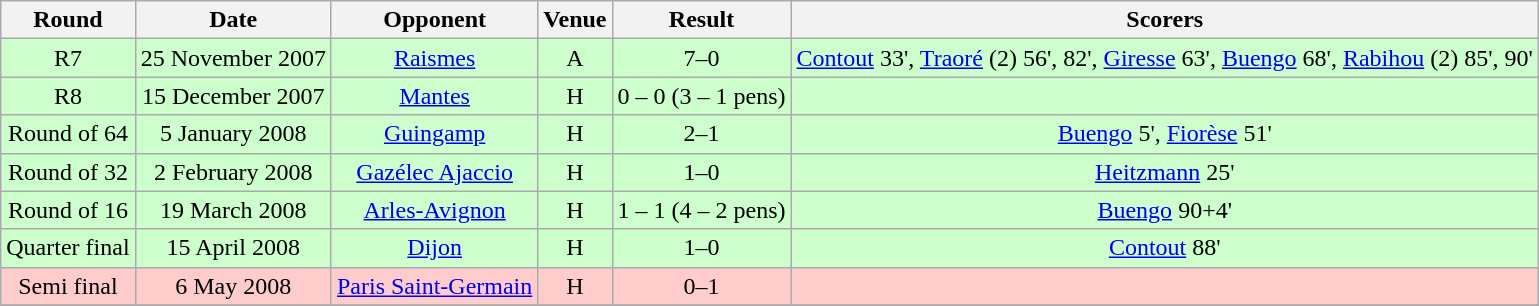<table class="wikitable" style="font-size:100%; text-align:center">
<tr>
<th>Round</th>
<th>Date</th>
<th>Opponent</th>
<th>Venue</th>
<th>Result</th>
<th>Scorers</th>
</tr>
<tr style="background-color: #CCFFCC;">
<td>R7</td>
<td>25 November 2007</td>
<td><a href='#'>Raismes</a></td>
<td>A</td>
<td>7–0</td>
<td><a href='#'>Contout</a> 33', <a href='#'>Traoré</a> (2) 56', 82', <a href='#'>Giresse</a> 63', <a href='#'>Buengo</a> 68', <a href='#'>Rabihou</a> (2) 85', 90'</td>
</tr>
<tr style="background-color: #CCFFCC;">
<td>R8</td>
<td>15 December 2007</td>
<td><a href='#'>Mantes</a></td>
<td>H</td>
<td>0 – 0 (3 – 1 pens)</td>
<td></td>
</tr>
<tr style="background-color: #CCFFCC;">
<td>Round of 64</td>
<td>5 January 2008</td>
<td><a href='#'>Guingamp</a></td>
<td>H</td>
<td>2–1</td>
<td><a href='#'>Buengo</a> 5', <a href='#'>Fiorèse</a> 51'</td>
</tr>
<tr style="background-color: #CCFFCC;">
<td>Round of 32</td>
<td>2 February 2008</td>
<td><a href='#'>Gazélec Ajaccio</a></td>
<td>H</td>
<td>1–0</td>
<td><a href='#'>Heitzmann</a> 25'</td>
</tr>
<tr style="background-color: #CCFFCC;">
<td>Round of 16</td>
<td>19 March 2008</td>
<td><a href='#'>Arles-Avignon</a></td>
<td>H</td>
<td>1 – 1 (4 – 2 pens)</td>
<td><a href='#'>Buengo</a> 90+4'</td>
</tr>
<tr style="background-color: #CCFFCC;">
<td>Quarter final</td>
<td>15 April 2008</td>
<td><a href='#'>Dijon</a></td>
<td>H</td>
<td>1–0</td>
<td><a href='#'>Contout</a> 88'</td>
</tr>
<tr style="background-color: #FFCCCC;">
<td>Semi final</td>
<td>6 May 2008</td>
<td><a href='#'>Paris Saint-Germain</a></td>
<td>H</td>
<td>0–1</td>
<td></td>
</tr>
<tr>
</tr>
</table>
